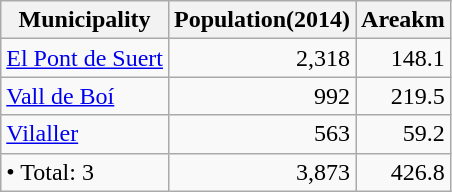<table class="wikitable sortable">
<tr>
<th>Municipality</th>
<th>Population(2014)</th>
<th>Areakm</th>
</tr>
<tr>
<td><a href='#'>El Pont de Suert</a></td>
<td align=right>2,318</td>
<td align=right>148.1</td>
</tr>
<tr>
<td><a href='#'>Vall de Boí</a></td>
<td align=right>992</td>
<td align=right>219.5</td>
</tr>
<tr>
<td><a href='#'>Vilaller</a></td>
<td align=right>563</td>
<td align=right>59.2</td>
</tr>
<tr>
<td>• Total: 3</td>
<td align=right>3,873</td>
<td align=right>426.8</td>
</tr>
</table>
